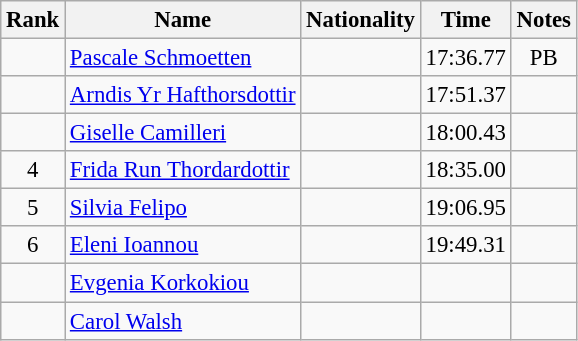<table class="wikitable sortable" style="text-align:center; font-size:95%">
<tr>
<th>Rank</th>
<th>Name</th>
<th>Nationality</th>
<th>Time</th>
<th>Notes</th>
</tr>
<tr>
<td></td>
<td align=left><a href='#'>Pascale Schmoetten</a></td>
<td align=left></td>
<td>17:36.77</td>
<td>PB</td>
</tr>
<tr>
<td></td>
<td align=left><a href='#'>Arndis Yr Hafthorsdottir</a></td>
<td align=left></td>
<td>17:51.37</td>
<td></td>
</tr>
<tr>
<td></td>
<td align=left><a href='#'>Giselle Camilleri</a></td>
<td align=left></td>
<td>18:00.43</td>
<td></td>
</tr>
<tr>
<td>4</td>
<td align=left><a href='#'>Frida Run Thordardottir</a></td>
<td align=left></td>
<td>18:35.00</td>
<td></td>
</tr>
<tr>
<td>5</td>
<td align=left><a href='#'>Silvia Felipo</a></td>
<td align=left></td>
<td>19:06.95</td>
<td></td>
</tr>
<tr>
<td>6</td>
<td align=left><a href='#'>Eleni Ioannou</a></td>
<td align=left></td>
<td>19:49.31</td>
<td></td>
</tr>
<tr>
<td></td>
<td align=left><a href='#'>Evgenia Korkokiou</a></td>
<td align=left></td>
<td></td>
<td></td>
</tr>
<tr>
<td></td>
<td align=left><a href='#'>Carol Walsh</a></td>
<td align=left></td>
<td></td>
<td></td>
</tr>
</table>
